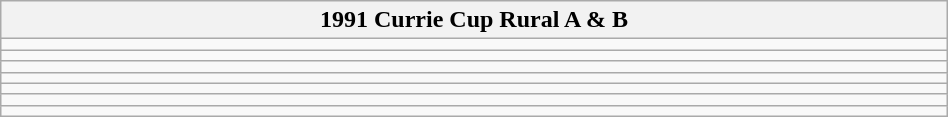<table class="wikitable" width=50%>
<tr>
<th>1991 Currie Cup Rural A & B</th>
</tr>
<tr>
<td></td>
</tr>
<tr>
<td></td>
</tr>
<tr>
<td></td>
</tr>
<tr>
<td></td>
</tr>
<tr>
<td></td>
</tr>
<tr>
<td></td>
</tr>
<tr>
<td></td>
</tr>
</table>
